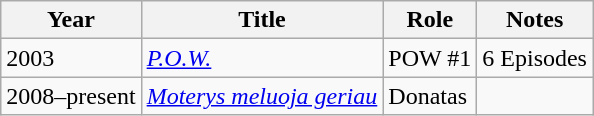<table class="wikitable sortable">
<tr>
<th>Year</th>
<th>Title</th>
<th>Role</th>
<th class="unsortable">Notes</th>
</tr>
<tr>
<td>2003</td>
<td><em><a href='#'>P.O.W.</a></em></td>
<td>POW #1</td>
<td>6 Episodes</td>
</tr>
<tr>
<td>2008–present</td>
<td><em><a href='#'>Moterys meluoja geriau</a></em></td>
<td>Donatas</td>
<td></td>
</tr>
</table>
